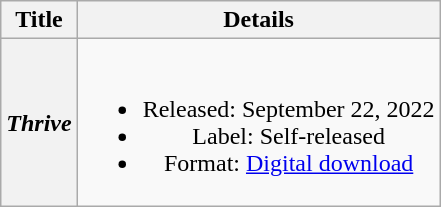<table class="wikitable plainrowheaders" style="text-align:center;">
<tr>
<th scope="col">Title</th>
<th scope="col">Details</th>
</tr>
<tr>
<th scope="row"><em>Thrive</em></th>
<td><br><ul><li>Released: September 22, 2022</li><li>Label: Self-released</li><li>Format: <a href='#'>Digital download</a></li></ul></td>
</tr>
</table>
